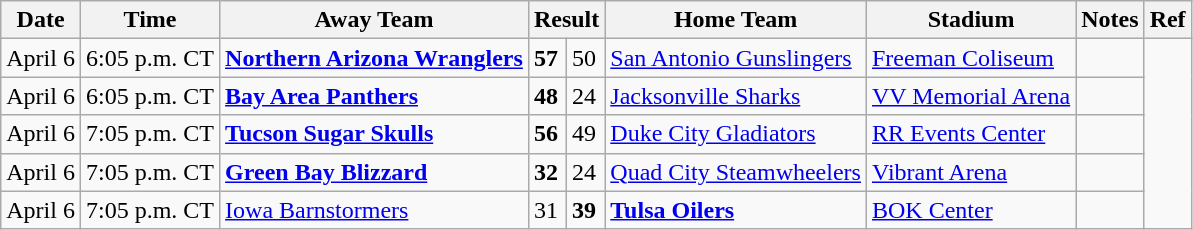<table class="wikitable">
<tr>
<th>Date</th>
<th>Time</th>
<th>Away Team</th>
<th colspan="2">Result</th>
<th>Home Team</th>
<th>Stadium</th>
<th>Notes</th>
<th>Ref</th>
</tr>
<tr>
<td>April 6</td>
<td>6:05 p.m. CT</td>
<td><strong><a href='#'>Northern Arizona Wranglers</a></strong></td>
<td><strong>57</strong></td>
<td>50</td>
<td><a href='#'>San Antonio Gunslingers</a></td>
<td><a href='#'>Freeman Coliseum</a></td>
<td></td>
<td rowspan=5></td>
</tr>
<tr>
<td>April 6</td>
<td>6:05 p.m. CT</td>
<td><strong><a href='#'>Bay Area Panthers</a></strong></td>
<td><strong>48</strong></td>
<td>24</td>
<td><a href='#'>Jacksonville Sharks</a></td>
<td><a href='#'>VV Memorial Arena</a></td>
<td></td>
</tr>
<tr>
<td>April 6</td>
<td>7:05 p.m. CT</td>
<td><strong><a href='#'>Tucson Sugar Skulls</a></strong></td>
<td><strong>56</strong></td>
<td>49</td>
<td><a href='#'>Duke City Gladiators</a></td>
<td><a href='#'>RR Events Center</a></td>
<td></td>
</tr>
<tr>
<td>April 6</td>
<td>7:05 p.m. CT</td>
<td><strong><a href='#'>Green Bay Blizzard</a></strong></td>
<td><strong>32</strong></td>
<td>24</td>
<td><a href='#'>Quad City Steamwheelers</a></td>
<td><a href='#'>Vibrant Arena</a></td>
<td></td>
</tr>
<tr>
<td>April 6</td>
<td>7:05 p.m. CT</td>
<td><a href='#'>Iowa Barnstormers</a></td>
<td>31</td>
<td><strong>39</strong></td>
<td><strong><a href='#'>Tulsa Oilers</a></strong></td>
<td><a href='#'>BOK Center</a></td>
<td></td>
</tr>
</table>
